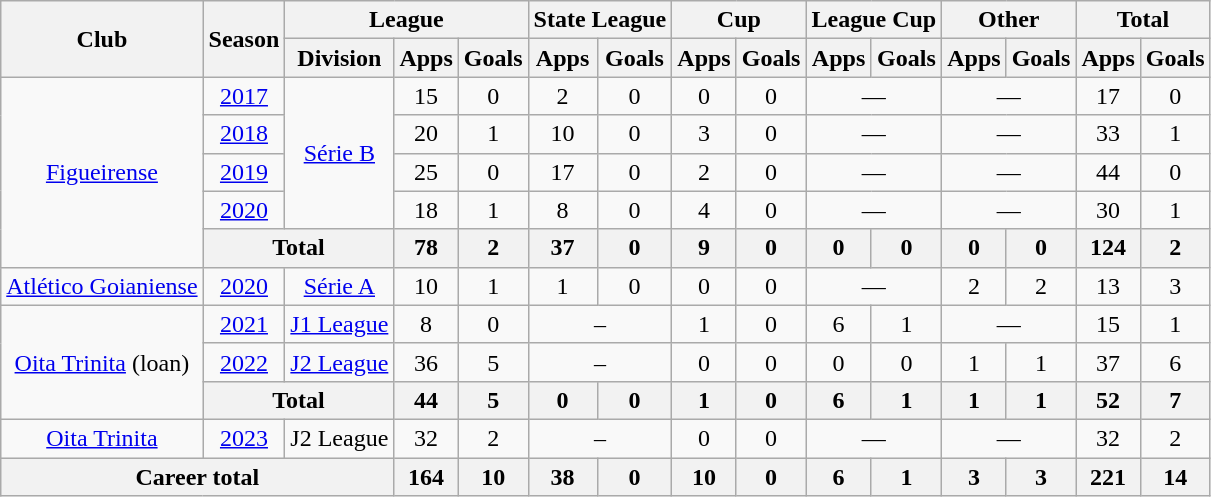<table class="wikitable" style="text-align: center">
<tr>
<th rowspan="2">Club</th>
<th rowspan="2">Season</th>
<th colspan="3">League</th>
<th colspan="2">State League</th>
<th colspan="2">Cup</th>
<th colspan="2">League Cup</th>
<th colspan="2">Other</th>
<th colspan="2">Total</th>
</tr>
<tr>
<th>Division</th>
<th>Apps</th>
<th>Goals</th>
<th>Apps</th>
<th>Goals</th>
<th>Apps</th>
<th>Goals</th>
<th>Apps</th>
<th>Goals</th>
<th>Apps</th>
<th>Goals</th>
<th>Apps</th>
<th>Goals</th>
</tr>
<tr>
<td rowspan="5"><a href='#'>Figueirense</a></td>
<td><a href='#'>2017</a></td>
<td rowspan="4"><a href='#'>Série B</a></td>
<td>15</td>
<td>0</td>
<td>2</td>
<td>0</td>
<td>0</td>
<td>0</td>
<td colspan="2">—</td>
<td colspan="2">—</td>
<td>17</td>
<td>0</td>
</tr>
<tr>
<td><a href='#'>2018</a></td>
<td>20</td>
<td>1</td>
<td>10</td>
<td>0</td>
<td>3</td>
<td>0</td>
<td colspan="2">—</td>
<td colspan="2">—</td>
<td>33</td>
<td>1</td>
</tr>
<tr>
<td><a href='#'>2019</a></td>
<td>25</td>
<td>0</td>
<td>17</td>
<td>0</td>
<td>2</td>
<td>0</td>
<td colspan="2">—</td>
<td colspan="2">—</td>
<td>44</td>
<td>0</td>
</tr>
<tr>
<td><a href='#'>2020</a></td>
<td>18</td>
<td>1</td>
<td>8</td>
<td>0</td>
<td>4</td>
<td>0</td>
<td colspan="2">—</td>
<td colspan="2">—</td>
<td>30</td>
<td>1</td>
</tr>
<tr>
<th colspan="2"><strong>Total</strong></th>
<th>78</th>
<th>2</th>
<th>37</th>
<th>0</th>
<th>9</th>
<th>0</th>
<th>0</th>
<th>0</th>
<th>0</th>
<th>0</th>
<th>124</th>
<th>2</th>
</tr>
<tr>
<td><a href='#'>Atlético Goianiense</a></td>
<td><a href='#'>2020</a></td>
<td><a href='#'>Série A</a></td>
<td>10</td>
<td>1</td>
<td>1</td>
<td>0</td>
<td>0</td>
<td>0</td>
<td colspan="2">—</td>
<td>2</td>
<td>2</td>
<td>13</td>
<td>3</td>
</tr>
<tr>
<td rowspan="3"><a href='#'>Oita Trinita</a> (loan)</td>
<td><a href='#'>2021</a></td>
<td><a href='#'>J1 League</a></td>
<td>8</td>
<td>0</td>
<td colspan="2">–</td>
<td>1</td>
<td>0</td>
<td>6</td>
<td>1</td>
<td colspan="2">—</td>
<td>15</td>
<td>1</td>
</tr>
<tr>
<td><a href='#'>2022</a></td>
<td><a href='#'>J2 League</a></td>
<td>36</td>
<td>5</td>
<td colspan="2">–</td>
<td>0</td>
<td>0</td>
<td>0</td>
<td>0</td>
<td>1</td>
<td>1</td>
<td>37</td>
<td>6</td>
</tr>
<tr>
<th colspan="2"><strong>Total</strong></th>
<th>44</th>
<th>5</th>
<th>0</th>
<th>0</th>
<th>1</th>
<th>0</th>
<th>6</th>
<th>1</th>
<th>1</th>
<th>1</th>
<th>52</th>
<th>7</th>
</tr>
<tr>
<td><a href='#'>Oita Trinita</a></td>
<td><a href='#'>2023</a></td>
<td>J2 League</td>
<td>32</td>
<td>2</td>
<td colspan="2">–</td>
<td>0</td>
<td>0</td>
<td colspan="2">—</td>
<td colspan="2">—</td>
<td>32</td>
<td>2</td>
</tr>
<tr>
<th colspan="3"><strong>Career total</strong></th>
<th>164</th>
<th>10</th>
<th>38</th>
<th>0</th>
<th>10</th>
<th>0</th>
<th>6</th>
<th>1</th>
<th>3</th>
<th>3</th>
<th>221</th>
<th>14</th>
</tr>
</table>
